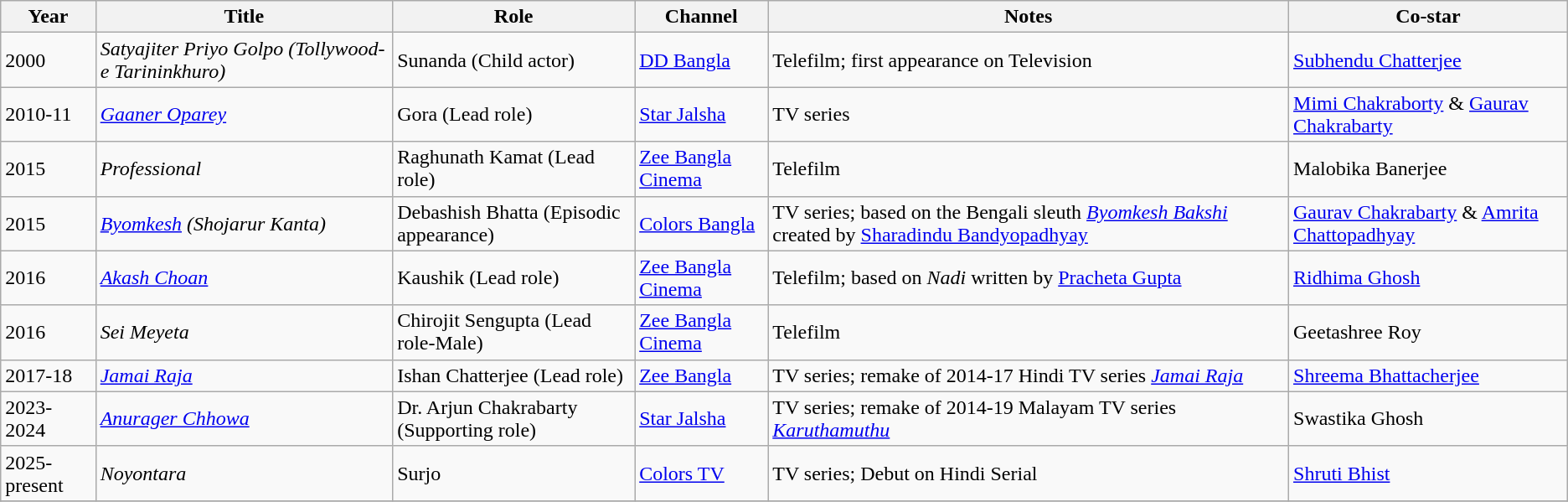<table class="wikitable sortable">
<tr>
<th>Year</th>
<th>Title</th>
<th>Role</th>
<th>Channel</th>
<th>Notes</th>
<th>Co-star</th>
</tr>
<tr>
<td>2000</td>
<td><em>Satyajiter Priyo Golpo (Tollywood-e Tarininkhuro)</em></td>
<td>Sunanda (Child actor)</td>
<td><a href='#'>DD Bangla</a></td>
<td>Telefilm; first appearance on Television</td>
<td><a href='#'>Subhendu Chatterjee</a></td>
</tr>
<tr>
<td>2010-11</td>
<td><em><a href='#'>Gaaner Oparey</a></em></td>
<td>Gora (Lead role)</td>
<td><a href='#'>Star Jalsha</a></td>
<td>TV series</td>
<td><a href='#'>Mimi Chakraborty</a> & <a href='#'>Gaurav Chakrabarty</a></td>
</tr>
<tr>
<td>2015</td>
<td><em>Professional</em></td>
<td>Raghunath Kamat (Lead role)</td>
<td><a href='#'>Zee Bangla Cinema</a></td>
<td>Telefilm</td>
<td>Malobika Banerjee</td>
</tr>
<tr>
<td>2015</td>
<td><em><a href='#'>Byomkesh</a> (Shojarur Kanta)</em></td>
<td>Debashish Bhatta (Episodic appearance)</td>
<td><a href='#'>Colors Bangla</a></td>
<td>TV series; based on the Bengali sleuth <em><a href='#'>Byomkesh Bakshi</a></em> created by <a href='#'>Sharadindu Bandyopadhyay</a></td>
<td><a href='#'>Gaurav Chakrabarty</a> & <a href='#'>Amrita Chattopadhyay</a></td>
</tr>
<tr>
<td>2016</td>
<td><em><a href='#'>Akash Choan</a></em></td>
<td>Kaushik (Lead role)</td>
<td><a href='#'>Zee Bangla Cinema</a></td>
<td>Telefilm; based on <em>Nadi</em> written by <a href='#'>Pracheta Gupta</a></td>
<td><a href='#'>Ridhima Ghosh</a></td>
</tr>
<tr>
<td>2016</td>
<td><em>Sei Meyeta</em></td>
<td>Chirojit Sengupta (Lead role-Male)</td>
<td><a href='#'>Zee Bangla Cinema</a></td>
<td>Telefilm</td>
<td>Geetashree Roy</td>
</tr>
<tr>
<td>2017-18</td>
<td><em><a href='#'>Jamai Raja</a></em></td>
<td>Ishan Chatterjee (Lead role)</td>
<td><a href='#'>Zee Bangla</a></td>
<td>TV series; remake of 2014-17 Hindi TV series <em><a href='#'>Jamai Raja</a></em></td>
<td><a href='#'>Shreema Bhattacherjee</a></td>
</tr>
<tr>
<td>2023-2024</td>
<td><em><a href='#'>Anurager Chhowa</a></em></td>
<td>Dr. Arjun Chakrabarty (Supporting role)</td>
<td><a href='#'>Star Jalsha</a></td>
<td>TV series; remake of 2014-19 Malayam TV series <em><a href='#'>Karuthamuthu</a></em></td>
<td>Swastika Ghosh</td>
</tr>
<tr>
<td>2025-present</td>
<td><em>Noyontara</em></td>
<td>Surjo</td>
<td><a href='#'>Colors TV</a></td>
<td>TV series; Debut on Hindi Serial</td>
<td><a href='#'>Shruti Bhist</a></td>
</tr>
<tr>
</tr>
</table>
